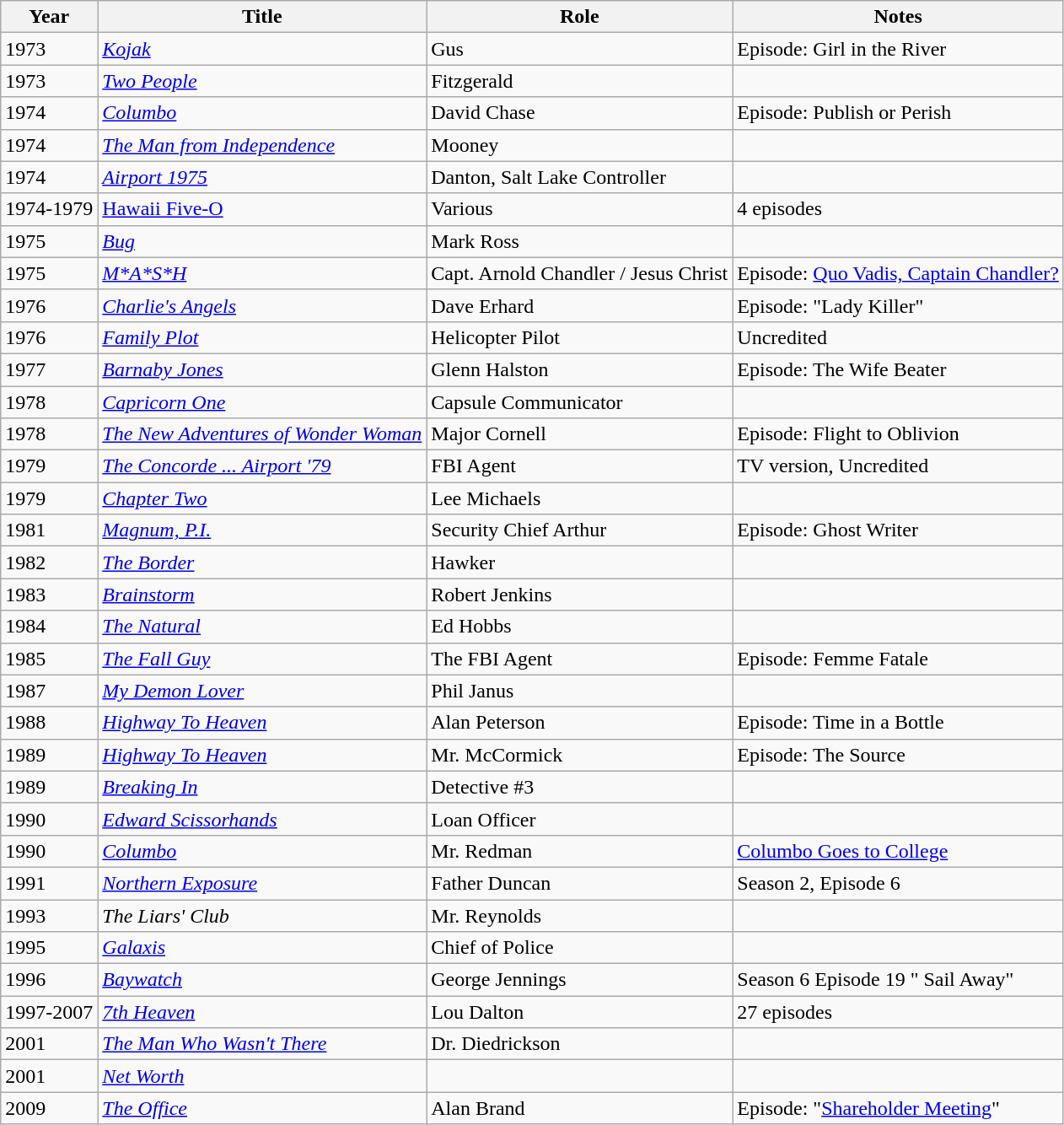<table class="wikitable">
<tr>
<th>Year</th>
<th>Title</th>
<th>Role</th>
<th>Notes</th>
</tr>
<tr>
<td>1973</td>
<td><em><a href='#'>Kojak</a></em></td>
<td>Gus</td>
<td>Episode: Girl in the River</td>
</tr>
<tr>
<td>1973</td>
<td><em><a href='#'>Two People</a></em></td>
<td>Fitzgerald</td>
<td></td>
</tr>
<tr>
<td>1974</td>
<td><em><a href='#'>Columbo</a></em></td>
<td>David Chase</td>
<td>Episode: Publish or Perish</td>
</tr>
<tr>
<td>1974</td>
<td><em><a href='#'>The Man from Independence</a></em></td>
<td>Mooney</td>
<td></td>
</tr>
<tr>
<td>1974</td>
<td><em><a href='#'>Airport 1975</a></em></td>
<td>Danton, Salt Lake Controller</td>
<td></td>
</tr>
<tr>
<td>1974-1979</td>
<td><a href='#'>Hawaii Five-O</a></td>
<td>Various</td>
<td>4 episodes</td>
</tr>
<tr>
<td>1975</td>
<td><em><a href='#'>Bug</a></em></td>
<td>Mark Ross</td>
<td></td>
</tr>
<tr>
<td>1975</td>
<td><em><a href='#'>M*A*S*H</a></em></td>
<td>Capt. Arnold Chandler / Jesus Christ</td>
<td>Episode: <a href='#'>Quo Vadis, Captain Chandler?</a></td>
</tr>
<tr>
<td>1976</td>
<td><em><a href='#'>Charlie's Angels</a></em></td>
<td>Dave Erhard</td>
<td>Episode: "Lady Killer"</td>
</tr>
<tr>
<td>1976</td>
<td><em><a href='#'>Family Plot</a></em></td>
<td>Helicopter Pilot</td>
<td>Uncredited</td>
</tr>
<tr>
<td>1977</td>
<td><em><a href='#'>Barnaby Jones</a></em></td>
<td>Glenn Halston</td>
<td>Episode: The Wife Beater</td>
</tr>
<tr 1977 Barnaby Jones Glen Halston Episode: The Wife Beater>
<td>1978</td>
<td><em><a href='#'>Capricorn One</a></em></td>
<td>Capsule Communicator</td>
<td></td>
</tr>
<tr>
<td>1978</td>
<td><em><a href='#'>The New Adventures of Wonder Woman</a></em></td>
<td>Major Cornell</td>
<td>Episode: Flight to Oblivion</td>
</tr>
<tr>
<td>1979</td>
<td><em><a href='#'>The Concorde ... Airport '79</a></em></td>
<td>FBI Agent</td>
<td>TV version, Uncredited</td>
</tr>
<tr>
<td>1979</td>
<td><em><a href='#'>Chapter Two</a></em></td>
<td>Lee Michaels</td>
<td></td>
</tr>
<tr>
<td>1981</td>
<td><em><a href='#'>Magnum, P.I.</a></em></td>
<td>Security Chief Arthur</td>
<td>Episode: Ghost Writer</td>
</tr>
<tr>
<td>1982</td>
<td><em><a href='#'>The Border</a></em></td>
<td>Hawker</td>
<td></td>
</tr>
<tr>
<td>1983</td>
<td><em><a href='#'>Brainstorm</a></em></td>
<td>Robert Jenkins</td>
<td></td>
</tr>
<tr>
<td>1984</td>
<td><em><a href='#'>The Natural</a></em></td>
<td>Ed Hobbs</td>
<td></td>
</tr>
<tr>
<td>1985</td>
<td><em><a href='#'>The Fall Guy</a></em></td>
<td>The FBI Agent</td>
<td>Episode: Femme Fatale</td>
</tr>
<tr>
<td>1987</td>
<td><em><a href='#'>My Demon Lover</a></em></td>
<td>Phil Janus</td>
<td></td>
</tr>
<tr>
<td>1988</td>
<td><em><a href='#'>Highway To Heaven</a></em></td>
<td>Alan Peterson</td>
<td>Episode: Time in a Bottle</td>
</tr>
<tr>
<td>1989</td>
<td><em><a href='#'>Highway To Heaven</a></em></td>
<td>Mr. McCormick</td>
<td>Episode: The Source</td>
</tr>
<tr>
<td>1989</td>
<td><em><a href='#'>Breaking In</a></em></td>
<td>Detective #3</td>
<td></td>
</tr>
<tr>
<td>1990</td>
<td><em><a href='#'>Edward Scissorhands</a></em></td>
<td>Loan Officer</td>
<td></td>
</tr>
<tr>
<td>1990</td>
<td><em><a href='#'>Columbo</a></em></td>
<td>Mr. Redman</td>
<td><a href='#'>Columbo Goes to College</a></td>
</tr>
<tr>
<td>1991</td>
<td><em><a href='#'>Northern Exposure</a></em></td>
<td>Father Duncan</td>
<td>Season 2, Episode 6</td>
</tr>
<tr>
<td>1993</td>
<td><em>The Liars' Club</em></td>
<td>Mr. Reynolds</td>
<td></td>
</tr>
<tr>
<td>1995</td>
<td><em><a href='#'>Galaxis</a></em></td>
<td>Chief of Police</td>
<td></td>
</tr>
<tr>
<td>1996</td>
<td><em><a href='#'>Baywatch</a></em></td>
<td>George Jennings</td>
<td>Season 6 Episode 19 " Sail Away"</td>
</tr>
<tr>
<td>1997-2007</td>
<td><em><a href='#'>7th Heaven</a></em></td>
<td>Lou Dalton</td>
<td>27 episodes</td>
</tr>
<tr>
<td>2001</td>
<td><em><a href='#'>The Man Who Wasn't There</a></em></td>
<td>Dr. Diedrickson</td>
<td></td>
</tr>
<tr>
<td>2001</td>
<td><em><a href='#'>Net Worth</a></em></td>
<td></td>
<td></td>
</tr>
<tr>
<td>2009</td>
<td><em><a href='#'>The Office</a></em></td>
<td>Alan Brand</td>
<td>Episode: "<a href='#'>Shareholder Meeting</a>"</td>
</tr>
</table>
